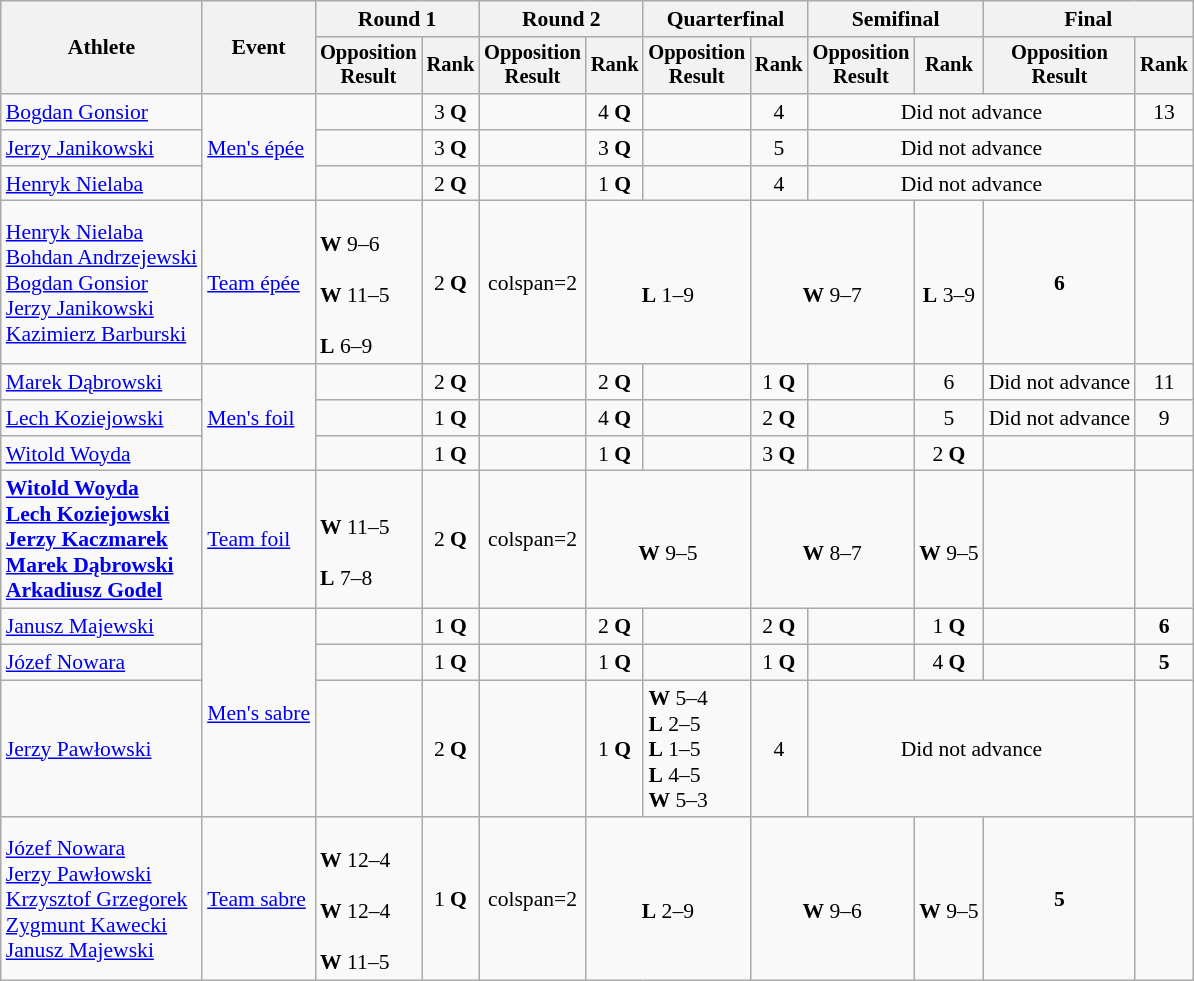<table class="wikitable" style="font-size:90%;">
<tr>
<th rowspan="2">Athlete</th>
<th rowspan="2">Event</th>
<th colspan="2">Round 1</th>
<th colspan="2">Round 2</th>
<th colspan="2">Quarterfinal</th>
<th colspan="2">Semifinal</th>
<th colspan=2>Final</th>
</tr>
<tr style="font-size:95%">
<th>Opposition<br>Result</th>
<th>Rank</th>
<th>Opposition<br>Result</th>
<th>Rank</th>
<th>Opposition<br>Result</th>
<th>Rank</th>
<th>Opposition<br>Result</th>
<th>Rank</th>
<th>Opposition<br>Result</th>
<th>Rank</th>
</tr>
<tr align=center>
<td align=left><a href='#'>Bogdan Gonsior</a></td>
<td align=left rowspan=3><a href='#'>Men's épée</a></td>
<td></td>
<td>3 <strong>Q</strong></td>
<td></td>
<td>4 <strong>Q</strong></td>
<td></td>
<td>4</td>
<td colspan=3>Did not advance</td>
<td>13</td>
</tr>
<tr align=center>
<td align=left><a href='#'>Jerzy Janikowski</a></td>
<td></td>
<td>3 <strong>Q</strong></td>
<td></td>
<td>3 <strong>Q</strong></td>
<td></td>
<td>5</td>
<td colspan=3>Did not advance</td>
<td></td>
</tr>
<tr align=center>
<td align=left><a href='#'>Henryk Nielaba</a></td>
<td></td>
<td>2 <strong>Q</strong></td>
<td></td>
<td>1 <strong>Q</strong></td>
<td></td>
<td>4</td>
<td colspan=3>Did not advance</td>
<td></td>
</tr>
<tr align=center>
<td align=left><a href='#'>Henryk Nielaba</a><br><a href='#'>Bohdan Andrzejewski</a><br><a href='#'>Bogdan Gonsior</a><br><a href='#'>Jerzy Janikowski</a><br><a href='#'>Kazimierz Barburski</a></td>
<td align=left><a href='#'>Team épée</a></td>
<td align=left><br> <strong>W</strong> 9–6<br><br> <strong>W</strong> 11–5<br><br> <strong>L</strong> 6–9</td>
<td>2 <strong>Q</strong></td>
<td>colspan=2 </td>
<td colspan=2><br> <strong>L</strong> 1–9</td>
<td colspan=2><br> <strong>W</strong> 9–7</td>
<td><br> <strong>L</strong> 3–9</td>
<td><strong>6</strong></td>
</tr>
<tr align=center>
<td align=left><a href='#'>Marek Dąbrowski</a></td>
<td align=left rowspan=3><a href='#'>Men's foil</a></td>
<td></td>
<td>2 <strong>Q</strong></td>
<td></td>
<td>2 <strong>Q</strong></td>
<td></td>
<td>1 <strong>Q</strong></td>
<td></td>
<td>6</td>
<td colspan=1>Did not advance</td>
<td>11</td>
</tr>
<tr align=center>
<td align=left><a href='#'>Lech Koziejowski</a></td>
<td></td>
<td>1 <strong>Q</strong></td>
<td></td>
<td>4 <strong>Q</strong></td>
<td></td>
<td>2 <strong>Q</strong></td>
<td></td>
<td>5</td>
<td colspan=1>Did not advance</td>
<td>9</td>
</tr>
<tr align=center>
<td align=left><a href='#'>Witold Woyda</a></td>
<td></td>
<td>1 <strong>Q</strong></td>
<td></td>
<td>1 <strong>Q</strong></td>
<td></td>
<td>3 <strong>Q</strong></td>
<td></td>
<td>2 <strong>Q</strong></td>
<td></td>
<td></td>
</tr>
<tr align=center>
<td align=left><strong><a href='#'>Witold Woyda</a><br><a href='#'>Lech Koziejowski</a><br><a href='#'>Jerzy Kaczmarek</a><br><a href='#'>Marek Dąbrowski</a><br><a href='#'>Arkadiusz Godel</a></strong></td>
<td align=left><a href='#'>Team foil</a></td>
<td align=left><br> <strong>W</strong> 11–5<br><br> <strong>L</strong> 7–8</td>
<td>2 <strong>Q</strong></td>
<td>colspan=2 </td>
<td colspan=2><br> <strong>W</strong> 9–5</td>
<td colspan=2><br> <strong>W</strong> 8–7</td>
<td><br> <strong>W</strong> 9–5</td>
<td></td>
</tr>
<tr align=center>
<td align=left><a href='#'>Janusz Majewski</a></td>
<td align=left rowspan=3><a href='#'>Men's sabre</a></td>
<td></td>
<td>1 <strong>Q</strong></td>
<td></td>
<td>2 <strong>Q</strong></td>
<td></td>
<td>2 <strong>Q</strong></td>
<td></td>
<td>1 <strong>Q</strong></td>
<td></td>
<td><strong>6</strong></td>
</tr>
<tr align=center>
<td align=left><a href='#'>Józef Nowara</a></td>
<td></td>
<td>1 <strong>Q</strong></td>
<td></td>
<td>1 <strong>Q</strong></td>
<td></td>
<td>1 <strong>Q</strong></td>
<td></td>
<td>4 <strong>Q</strong></td>
<td></td>
<td><strong>5</strong></td>
</tr>
<tr align=center>
<td align=left><a href='#'>Jerzy Pawłowski</a></td>
<td></td>
<td>2 <strong>Q</strong></td>
<td></td>
<td>1 <strong>Q</strong></td>
<td align=left> <strong>W</strong> 5–4<br> <strong>L</strong> 2–5<br> <strong>L</strong> 1–5<br> <strong>L</strong> 4–5<br> <strong>W</strong> 5–3</td>
<td>4</td>
<td colspan=3>Did not advance</td>
<td></td>
</tr>
<tr align=center>
<td align=left><a href='#'>Józef Nowara</a><br><a href='#'>Jerzy Pawłowski</a><br><a href='#'>Krzysztof Grzegorek</a><br><a href='#'>Zygmunt Kawecki</a><br><a href='#'>Janusz Majewski</a></td>
<td align=left><a href='#'>Team sabre</a></td>
<td align=left><br> <strong>W</strong> 12–4<br><br> <strong>W</strong> 12–4<br><br> <strong>W</strong> 11–5</td>
<td>1 <strong>Q</strong></td>
<td>colspan=2 </td>
<td colspan=2><br> <strong>L</strong> 2–9</td>
<td colspan=2><br> <strong>W</strong> 9–6</td>
<td><br> <strong>W</strong> 9–5</td>
<td><strong>5</strong></td>
</tr>
</table>
